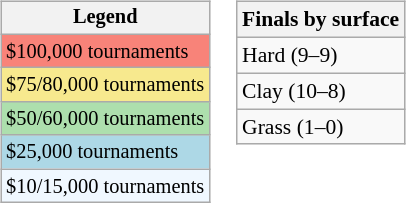<table>
<tr valign=top>
<td><br><table class="wikitable" style="font-size:85%;">
<tr>
<th>Legend</th>
</tr>
<tr style="background:#f88379;">
<td>$100,000 tournaments</td>
</tr>
<tr style="background:#f7e98e;">
<td>$75/80,000 tournaments</td>
</tr>
<tr style="background:#addfad;">
<td>$50/60,000 tournaments</td>
</tr>
<tr style="background:lightblue;">
<td>$25,000 tournaments</td>
</tr>
<tr style="background:#f0f8ff;">
<td>$10/15,000 tournaments</td>
</tr>
</table>
</td>
<td><br><table class="wikitable" style="font-size:90%;">
<tr>
<th>Finals by surface</th>
</tr>
<tr>
<td>Hard (9–9)</td>
</tr>
<tr>
<td>Clay (10–8)</td>
</tr>
<tr>
<td>Grass (1–0)</td>
</tr>
</table>
</td>
</tr>
</table>
